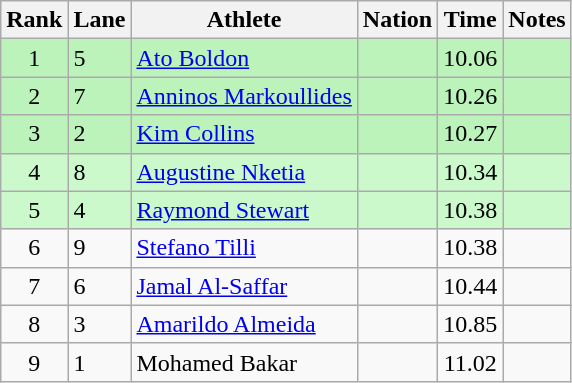<table class="wikitable sortable">
<tr>
<th>Rank</th>
<th>Lane</th>
<th>Athlete</th>
<th>Nation</th>
<th>Time</th>
<th>Notes</th>
</tr>
<tr style="background:#bbf3bb;">
<td align="center">1</td>
<td>5</td>
<td><a href='#'>Ato Boldon</a></td>
<td></td>
<td align="center">10.06</td>
<td align=center></td>
</tr>
<tr style="background:#bbf3bb;">
<td align="center">2</td>
<td>7</td>
<td><a href='#'>Anninos Markoullides</a></td>
<td></td>
<td align="center">10.26</td>
<td align=center></td>
</tr>
<tr style="background:#bbf3bb;">
<td align="center">3</td>
<td>2</td>
<td><a href='#'>Kim Collins</a></td>
<td></td>
<td align="center">10.27</td>
<td align=center></td>
</tr>
<tr style="background:#ccf9cc;">
<td align="center">4</td>
<td>8</td>
<td><a href='#'>Augustine Nketia</a></td>
<td></td>
<td align="center">10.34</td>
<td align=center></td>
</tr>
<tr style="background:#ccf9cc;">
<td align="center">5</td>
<td>4</td>
<td><a href='#'>Raymond Stewart</a></td>
<td></td>
<td align="center">10.38</td>
<td align=center></td>
</tr>
<tr>
<td align="center">6</td>
<td>9</td>
<td><a href='#'>Stefano Tilli</a></td>
<td></td>
<td align="center">10.38</td>
<td></td>
</tr>
<tr>
<td align="center">7</td>
<td>6</td>
<td><a href='#'>Jamal Al-Saffar</a></td>
<td></td>
<td align="center">10.44</td>
<td></td>
</tr>
<tr>
<td align="center">8</td>
<td>3</td>
<td><a href='#'>Amarildo Almeida</a></td>
<td></td>
<td align="center">10.85</td>
<td></td>
</tr>
<tr>
<td align="center">9</td>
<td>1</td>
<td>Mohamed Bakar</td>
<td></td>
<td align="center">11.02</td>
<td></td>
</tr>
</table>
